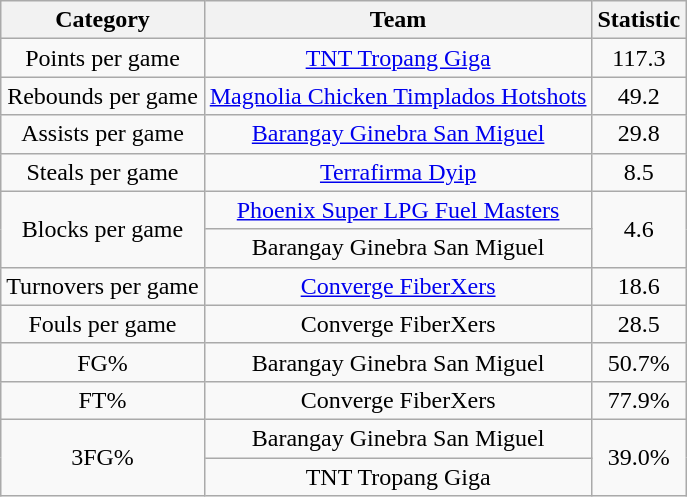<table class="wikitable" style="text-align:center">
<tr>
<th>Category</th>
<th>Team</th>
<th>Statistic</th>
</tr>
<tr>
<td>Points per game</td>
<td><a href='#'>TNT Tropang Giga</a></td>
<td>117.3</td>
</tr>
<tr>
<td>Rebounds per game</td>
<td><a href='#'>Magnolia Chicken Timplados Hotshots</a></td>
<td>49.2</td>
</tr>
<tr>
<td>Assists per game</td>
<td><a href='#'>Barangay Ginebra San Miguel</a></td>
<td>29.8</td>
</tr>
<tr>
<td>Steals per game</td>
<td><a href='#'>Terrafirma Dyip</a></td>
<td>8.5</td>
</tr>
<tr>
<td rowspan=2>Blocks per game</td>
<td><a href='#'>Phoenix Super LPG Fuel Masters</a></td>
<td rowspan=2>4.6</td>
</tr>
<tr>
<td>Barangay Ginebra San Miguel</td>
</tr>
<tr>
<td>Turnovers per game</td>
<td><a href='#'>Converge FiberXers</a></td>
<td>18.6</td>
</tr>
<tr>
<td>Fouls per game</td>
<td>Converge FiberXers</td>
<td>28.5</td>
</tr>
<tr>
<td>FG%</td>
<td>Barangay Ginebra San Miguel</td>
<td>50.7%</td>
</tr>
<tr>
<td>FT%</td>
<td>Converge FiberXers</td>
<td>77.9%</td>
</tr>
<tr>
<td rowspan=2>3FG%</td>
<td>Barangay Ginebra San Miguel</td>
<td rowspan=2>39.0%</td>
</tr>
<tr>
<td>TNT Tropang Giga</td>
</tr>
</table>
